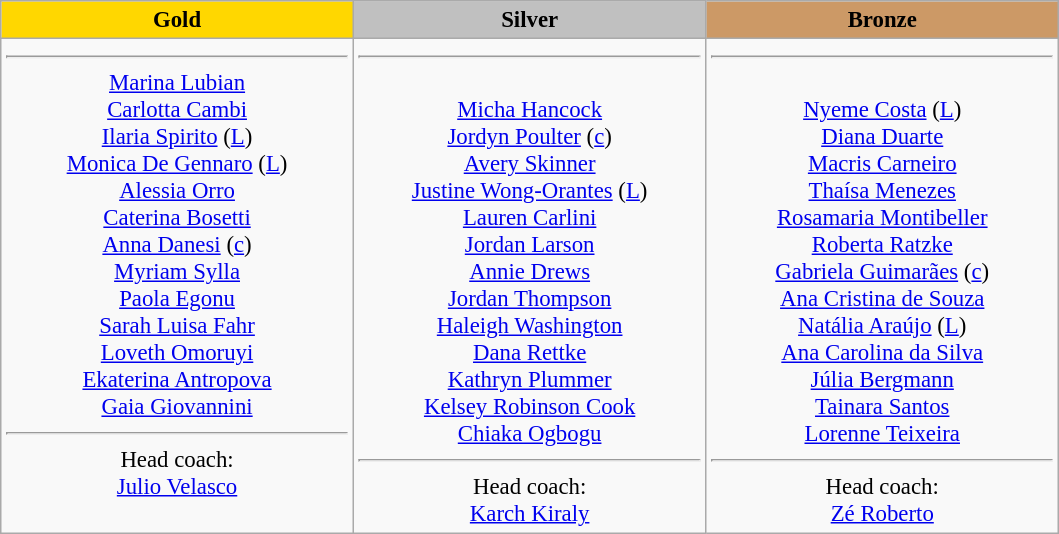<table class="wikitable" style="text-align:center; font-size:95%">
<tr>
<td style="width:15em; background:gold"><strong>Gold</strong></td>
<td style="width:15em; background:silver"><strong>Silver</strong></td>
<td style="width:15em; background:#cc9966"><strong>Bronze</strong></td>
</tr>
<tr>
<td valign=top><hr><a href='#'>Marina Lubian</a><br><a href='#'>Carlotta Cambi</a><br><a href='#'>Ilaria Spirito</a> (<a href='#'>L</a>)<br><a href='#'>Monica De Gennaro</a> (<a href='#'>L</a>)<br><a href='#'>Alessia Orro</a><br><a href='#'>Caterina Bosetti</a><br><a href='#'>Anna Danesi</a> (<a href='#'>c</a>)<br><a href='#'>Myriam Sylla</a><br><a href='#'>Paola Egonu</a><br><a href='#'>Sarah Luisa Fahr</a><br><a href='#'>Loveth Omoruyi</a><br><a href='#'>Ekaterina Antropova</a><br><a href='#'>Gaia Giovannini</a><hr>Head coach:<br><a href='#'>Julio Velasco</a></td>
<td><hr><br><a href='#'>Micha Hancock</a><br><a href='#'>Jordyn Poulter</a> (<a href='#'>c</a>)<br><a href='#'>Avery Skinner</a><br><a href='#'>Justine Wong-Orantes</a> (<a href='#'>L</a>)<br><a href='#'>Lauren Carlini</a><br><a href='#'>Jordan Larson</a><br><a href='#'>Annie Drews</a><br><a href='#'>Jordan Thompson</a><br><a href='#'>Haleigh Washington</a><br><a href='#'>Dana Rettke</a><br><a href='#'>Kathryn Plummer</a><br><a href='#'>Kelsey Robinson Cook</a><br><a href='#'>Chiaka Ogbogu</a><hr>Head coach:<br><a href='#'>Karch Kiraly</a></td>
<td><hr><br><a href='#'>Nyeme Costa</a> (<a href='#'>L</a>)<br><a href='#'>Diana Duarte</a><br><a href='#'>Macris Carneiro</a><br><a href='#'>Thaísa Menezes</a><br><a href='#'>Rosamaria Montibeller</a><br><a href='#'>Roberta Ratzke</a><br><a href='#'>Gabriela Guimarães</a> (<a href='#'>c</a>)<br><a href='#'>Ana Cristina de Souza</a><br><a href='#'>Natália Araújo</a> (<a href='#'>L</a>)<br><a href='#'>Ana Carolina da Silva</a><br><a href='#'>Júlia Bergmann</a><br><a href='#'>Tainara Santos</a><br><a href='#'>Lorenne Teixeira</a><hr>Head coach:<br><a href='#'>Zé Roberto</a></td>
</tr>
</table>
